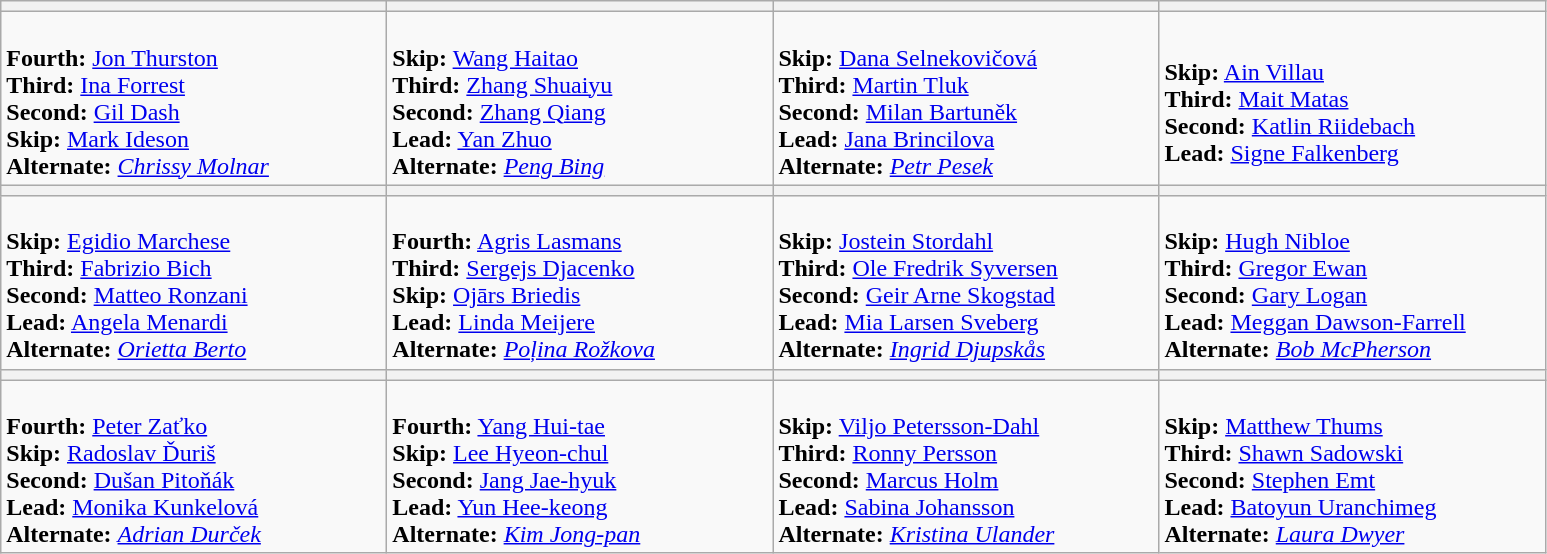<table class="wikitable">
<tr>
<th width=250></th>
<th width=250></th>
<th width=250></th>
<th width=250></th>
</tr>
<tr>
<td><br><strong>Fourth:</strong> <a href='#'>Jon Thurston</a><br>
<strong>Third:</strong> <a href='#'>Ina Forrest</a><br>
<strong>Second:</strong> <a href='#'>Gil Dash</a><br>
<strong>Skip:</strong> <a href='#'>Mark Ideson</a><br>
<strong>Alternate:</strong> <em><a href='#'>Chrissy Molnar</a></em></td>
<td><br><strong>Skip:</strong> <a href='#'>Wang Haitao</a><br>
<strong>Third:</strong> <a href='#'>Zhang Shuaiyu</a><br>
<strong>Second:</strong> <a href='#'>Zhang Qiang</a><br>
<strong>Lead:</strong> <a href='#'>Yan Zhuo</a><br>
<strong>Alternate:</strong> <em><a href='#'>Peng Bing</a></em></td>
<td><br><strong>Skip:</strong> <a href='#'>Dana Selnekovičová</a><br>
<strong>Third:</strong> <a href='#'>Martin Tluk</a><br>
<strong>Second:</strong> <a href='#'>Milan Bartuněk</a><br>
<strong>Lead:</strong> <a href='#'>Jana Brincilova</a><br>
<strong>Alternate:</strong> <em><a href='#'>Petr Pesek</a></em></td>
<td><br><strong>Skip:</strong> <a href='#'>Ain Villau</a><br>
<strong>Third:</strong> <a href='#'>Mait Matas</a><br>
<strong>Second:</strong> <a href='#'>Katlin Riidebach</a><br>
<strong>Lead:</strong> <a href='#'>Signe Falkenberg</a></td>
</tr>
<tr>
<th width=250></th>
<th width=250></th>
<th width=250></th>
<th width=250></th>
</tr>
<tr>
<td><br><strong>Skip:</strong> <a href='#'>Egidio Marchese</a><br>
<strong>Third:</strong> <a href='#'>Fabrizio Bich</a><br>
<strong>Second:</strong> <a href='#'>Matteo Ronzani</a><br>
<strong>Lead:</strong> <a href='#'>Angela Menardi</a><br>
<strong>Alternate:</strong> <em><a href='#'>Orietta Berto</a></em></td>
<td><br><strong>Fourth:</strong> <a href='#'>Agris Lasmans</a><br>
<strong>Third:</strong> <a href='#'>Sergejs Djacenko</a><br>
<strong>Skip:</strong> <a href='#'>Ojārs Briedis</a><br>
<strong>Lead:</strong> <a href='#'>Linda Meijere</a><br>
<strong>Alternate:</strong> <em><a href='#'>Poļina Rožkova</a></em></td>
<td><br><strong>Skip:</strong> <a href='#'>Jostein Stordahl</a><br>
<strong>Third:</strong> <a href='#'>Ole Fredrik Syversen</a><br>
<strong>Second:</strong> <a href='#'>Geir Arne Skogstad</a><br>
<strong>Lead:</strong> <a href='#'>Mia Larsen Sveberg</a><br>
<strong>Alternate:</strong> <em><a href='#'>Ingrid Djupskås</a></em></td>
<td><br><strong>Skip:</strong> <a href='#'>Hugh Nibloe</a><br>
<strong>Third:</strong> <a href='#'>Gregor Ewan</a><br>
<strong>Second:</strong> <a href='#'>Gary Logan</a><br>
<strong>Lead:</strong> <a href='#'>Meggan Dawson-Farrell</a><br>
<strong>Alternate:</strong> <em><a href='#'>Bob McPherson</a></em></td>
</tr>
<tr>
<th width=250></th>
<th width=250></th>
<th width=250></th>
<th width=250></th>
</tr>
<tr>
<td><br><strong>Fourth:</strong> <a href='#'>Peter Zaťko</a><br>
<strong>Skip:</strong> <a href='#'>Radoslav Ďuriš</a><br>
<strong>Second:</strong> <a href='#'>Dušan Pitoňák</a><br>
<strong>Lead:</strong> <a href='#'>Monika Kunkelová</a><br>
<strong>Alternate:</strong> <em><a href='#'>Adrian Durček</a></em></td>
<td><br><strong>Fourth:</strong> <a href='#'>Yang Hui-tae</a><br>
<strong>Skip:</strong> <a href='#'>Lee Hyeon-chul</a><br>
<strong>Second:</strong> <a href='#'>Jang Jae-hyuk</a><br>
<strong>Lead:</strong> <a href='#'>Yun Hee-keong</a><br>
<strong>Alternate:</strong> <em><a href='#'>Kim Jong-pan</a></em></td>
<td><br><strong>Skip:</strong> <a href='#'>Viljo Petersson-Dahl</a><br>
<strong>Third:</strong> <a href='#'>Ronny Persson</a><br>
<strong>Second:</strong> <a href='#'>Marcus Holm</a><br>
<strong>Lead:</strong> <a href='#'>Sabina Johansson</a><br>
<strong>Alternate:</strong> <em><a href='#'>Kristina Ulander</a></em></td>
<td><br><strong>Skip:</strong> <a href='#'>Matthew Thums</a><br>
<strong>Third:</strong> <a href='#'>Shawn Sadowski</a><br>
<strong>Second:</strong> <a href='#'>Stephen Emt</a><br>
<strong>Lead:</strong> <a href='#'>Batoyun Uranchimeg</a><br>
<strong>Alternate:</strong> <em><a href='#'>Laura Dwyer</a></em></td>
</tr>
</table>
